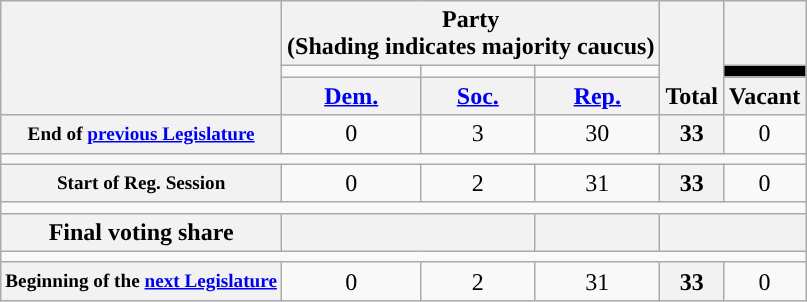<table class=wikitable style="text-align:center">
<tr style="vertical-align:bottom;">
<th rowspan=3></th>
<th colspan=3>Party <div>(Shading indicates majority caucus)</div></th>
<th rowspan=3>Total</th>
<th></th>
</tr>
<tr style="height:5px">
<td style="background-color:"></td>
<td style="background-color:"></td>
<td style="background-color:"></td>
<td style="background:black;"></td>
</tr>
<tr>
<th><a href='#'>Dem.</a></th>
<th><a href='#'>Soc.</a></th>
<th><a href='#'>Rep.</a></th>
<th>Vacant</th>
</tr>
<tr>
<th style="font-size:80%;">End of <a href='#'>previous Legislature</a></th>
<td>0</td>
<td>3</td>
<td>30</td>
<th>33</th>
<td>0</td>
</tr>
<tr>
<td colspan=6></td>
</tr>
<tr>
<th style="font-size:80%;">Start of Reg. Session</th>
<td>0</td>
<td>2</td>
<td>31</td>
<th>33</th>
<td>0</td>
</tr>
<tr>
<td colspan=6></td>
</tr>
<tr>
<th>Final voting share</th>
<th colspan=2></th>
<th></th>
<th colspan=2></th>
</tr>
<tr>
<td colspan=6></td>
</tr>
<tr>
<th style="font-size:80%;">Beginning of the <a href='#'>next Legislature</a></th>
<td>0</td>
<td>2</td>
<td>31</td>
<th>33</th>
<td>0</td>
</tr>
</table>
